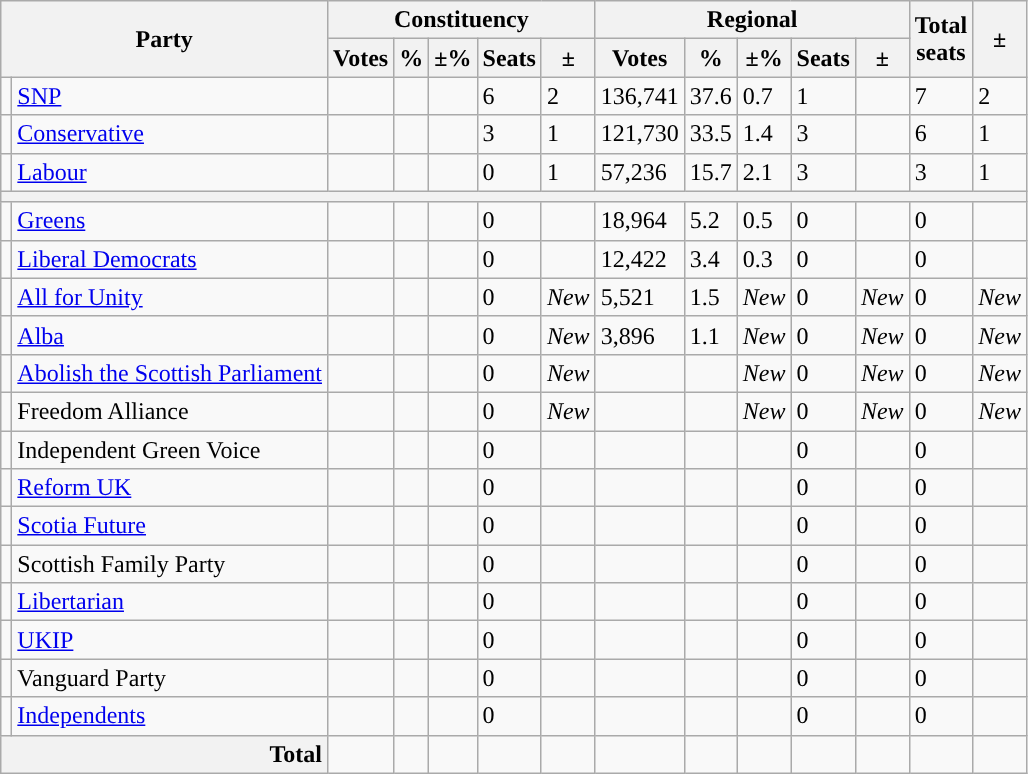<table class="wikitable sortable">
<tr>
<th colspan="2" rowspan="2">Party</th>
<th colspan="5">Constituency</th>
<th colspan="5">Regional</th>
<th rowspan="2">Total<br>seats</th>
<th rowspan="2">±</th>
</tr>
<tr>
<th>Votes</th>
<th>%</th>
<th>±%</th>
<th>Seats</th>
<th>±</th>
<th>Votes</th>
<th>%</th>
<th>±%</th>
<th>Seats</th>
<th>±</th>
</tr>
<tr>
<td style="color:inherit;background:"></td>
<td><a href='#'>SNP</a></td>
<td></td>
<td></td>
<td></td>
<td>6</td>
<td>2</td>
<td>136,741</td>
<td>37.6</td>
<td>0.7</td>
<td>1</td>
<td></td>
<td>7</td>
<td>2</td>
</tr>
<tr>
<td style="color:inherit;background:"></td>
<td><a href='#'>Conservative</a></td>
<td></td>
<td></td>
<td></td>
<td>3</td>
<td>1</td>
<td>121,730</td>
<td>33.5</td>
<td>1.4</td>
<td>3</td>
<td></td>
<td>6</td>
<td>1</td>
</tr>
<tr>
<td style="color:inherit;background:"></td>
<td><a href='#'>Labour</a></td>
<td></td>
<td></td>
<td></td>
<td>0</td>
<td>1</td>
<td>57,236</td>
<td>15.7</td>
<td>2.1</td>
<td>3</td>
<td></td>
<td>3</td>
<td>1</td>
</tr>
<tr>
<th colspan=14></th>
</tr>
<tr>
<td style="color:inherit;background:"></td>
<td><a href='#'>Greens</a></td>
<td></td>
<td></td>
<td></td>
<td>0</td>
<td></td>
<td>18,964</td>
<td>5.2</td>
<td>0.5</td>
<td>0</td>
<td></td>
<td>0</td>
<td></td>
</tr>
<tr>
<td style="color:inherit;background:"></td>
<td><a href='#'>Liberal Democrats</a></td>
<td></td>
<td></td>
<td></td>
<td>0</td>
<td></td>
<td>12,422</td>
<td>3.4</td>
<td>0.3</td>
<td>0</td>
<td></td>
<td>0</td>
<td></td>
</tr>
<tr>
<td style="color:inherit;background:"></td>
<td><a href='#'>All for Unity</a></td>
<td></td>
<td></td>
<td></td>
<td>0</td>
<td><em>New</em></td>
<td>5,521</td>
<td>1.5</td>
<td><em>New</em></td>
<td>0</td>
<td><em>New</em></td>
<td>0</td>
<td><em>New</em></td>
</tr>
<tr>
<td style="color:inherit;background:"></td>
<td><a href='#'>Alba</a></td>
<td></td>
<td></td>
<td></td>
<td>0</td>
<td><em>New</em></td>
<td>3,896</td>
<td>1.1</td>
<td><em>New</em></td>
<td>0</td>
<td><em>New</em></td>
<td>0</td>
<td><em>New</em></td>
</tr>
<tr>
<td style="color:inherit;background:"></td>
<td><a href='#'>Abolish the Scottish Parliament</a></td>
<td></td>
<td></td>
<td></td>
<td>0</td>
<td><em>New</em></td>
<td></td>
<td></td>
<td><em>New</em></td>
<td>0</td>
<td><em>New</em></td>
<td>0</td>
<td><em>New</em></td>
</tr>
<tr>
<td style="color:inherit;background:"></td>
<td>Freedom Alliance</td>
<td></td>
<td></td>
<td></td>
<td>0</td>
<td><em>New</em></td>
<td></td>
<td></td>
<td><em>New</em></td>
<td>0</td>
<td><em>New</em></td>
<td>0</td>
<td><em>New</em></td>
</tr>
<tr>
<td style="color:inherit;background:"></td>
<td>Independent Green Voice</td>
<td></td>
<td></td>
<td></td>
<td>0</td>
<td></td>
<td></td>
<td></td>
<td></td>
<td>0</td>
<td></td>
<td>0</td>
<td></td>
</tr>
<tr>
<td style="color:inherit;background:"></td>
<td><a href='#'>Reform UK</a></td>
<td></td>
<td></td>
<td></td>
<td>0</td>
<td></td>
<td></td>
<td></td>
<td></td>
<td>0</td>
<td></td>
<td>0</td>
<td></td>
</tr>
<tr>
<td style="color:inherit;background:"></td>
<td><a href='#'>Scotia Future</a></td>
<td></td>
<td></td>
<td></td>
<td>0</td>
<td></td>
<td></td>
<td></td>
<td></td>
<td>0</td>
<td></td>
<td>0</td>
<td></td>
</tr>
<tr>
<td style="color:inherit;background:"></td>
<td>Scottish Family Party</td>
<td></td>
<td></td>
<td></td>
<td>0</td>
<td></td>
<td></td>
<td></td>
<td></td>
<td>0</td>
<td></td>
<td>0</td>
<td></td>
</tr>
<tr>
<td style="color:inherit;background:"></td>
<td><a href='#'>Libertarian</a></td>
<td></td>
<td></td>
<td></td>
<td>0</td>
<td></td>
<td></td>
<td></td>
<td></td>
<td>0</td>
<td></td>
<td>0</td>
<td></td>
</tr>
<tr>
<td style="color:inherit;background:"></td>
<td><a href='#'>UKIP</a></td>
<td></td>
<td></td>
<td></td>
<td>0</td>
<td></td>
<td></td>
<td></td>
<td></td>
<td>0</td>
<td></td>
<td>0</td>
<td></td>
</tr>
<tr>
<td style="color:inherit;background:"></td>
<td>Vanguard Party</td>
<td></td>
<td></td>
<td></td>
<td>0</td>
<td></td>
<td></td>
<td></td>
<td></td>
<td>0</td>
<td></td>
<td>0</td>
<td></td>
</tr>
<tr>
<td style="color:inherit;background:"></td>
<td><a href='#'>Independents</a></td>
<td></td>
<td></td>
<td></td>
<td>0</td>
<td></td>
<td></td>
<td></td>
<td></td>
<td>0</td>
<td></td>
<td>0</td>
<td></td>
</tr>
<tr class="sortbottom">
<th colspan="2" style="text-align:right;"><strong>Total</strong></th>
<td></td>
<td></td>
<td></td>
<td></td>
<td></td>
<td></td>
<td></td>
<td></td>
<td></td>
<td></td>
<td></td>
<td></td>
</tr>
</table>
